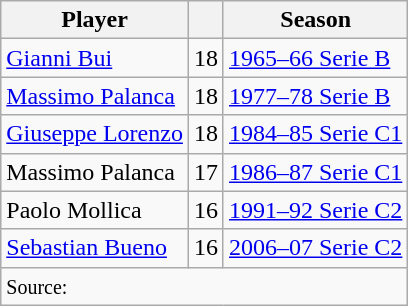<table class="wikitable">
<tr>
<th>Player</th>
<th></th>
<th>Season</th>
</tr>
<tr>
<td><a href='#'>Gianni Bui</a></td>
<td align=center>18</td>
<td><a href='#'>1965–66 Serie B</a></td>
</tr>
<tr>
<td><a href='#'>Massimo Palanca</a></td>
<td align=center>18</td>
<td><a href='#'>1977–78 Serie B</a></td>
</tr>
<tr>
<td><a href='#'>Giuseppe Lorenzo</a></td>
<td align=center>18</td>
<td><a href='#'>1984–85 Serie C1</a></td>
</tr>
<tr>
<td>Massimo Palanca</td>
<td align=center>17</td>
<td><a href='#'>1986–87 Serie C1</a></td>
</tr>
<tr>
<td>Paolo Mollica</td>
<td align=center>16</td>
<td><a href='#'>1991–92 Serie C2</a></td>
</tr>
<tr>
<td><a href='#'>Sebastian Bueno</a></td>
<td align=center>16</td>
<td><a href='#'>2006–07 Serie C2</a></td>
</tr>
<tr>
<td colspan=3><small>Source:</small></td>
</tr>
</table>
